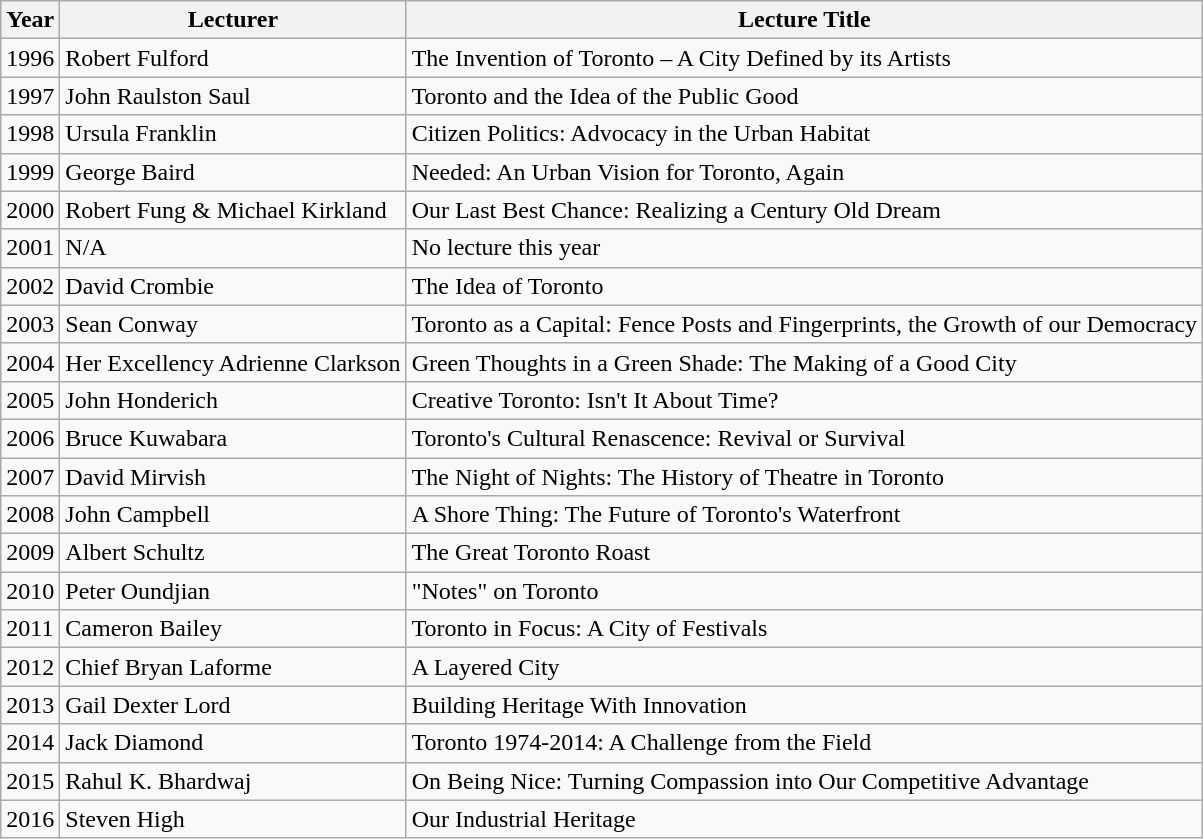<table class="wikitable">
<tr>
<th>Year</th>
<th>Lecturer</th>
<th>Lecture Title</th>
</tr>
<tr>
<td>1996</td>
<td>Robert Fulford</td>
<td>The Invention of Toronto – A City Defined by its Artists</td>
</tr>
<tr>
<td>1997</td>
<td>John Raulston Saul</td>
<td>Toronto and the Idea of the Public Good</td>
</tr>
<tr>
<td>1998</td>
<td>Ursula Franklin</td>
<td>Citizen Politics: Advocacy in the Urban Habitat</td>
</tr>
<tr>
<td>1999</td>
<td>George Baird</td>
<td>Needed: An Urban Vision for Toronto, Again</td>
</tr>
<tr>
<td>2000</td>
<td>Robert Fung & Michael Kirkland</td>
<td>Our Last Best Chance: Realizing a Century Old Dream</td>
</tr>
<tr>
<td>2001</td>
<td>N/A</td>
<td>No lecture this year</td>
</tr>
<tr>
<td>2002</td>
<td>David Crombie</td>
<td>The Idea of Toronto</td>
</tr>
<tr>
<td>2003</td>
<td>Sean Conway</td>
<td>Toronto as a Capital: Fence Posts and Fingerprints, the Growth of our Democracy</td>
</tr>
<tr>
<td>2004</td>
<td>Her Excellency Adrienne Clarkson</td>
<td>Green Thoughts in a Green Shade: The Making of a Good City</td>
</tr>
<tr>
<td>2005</td>
<td>John Honderich</td>
<td>Creative Toronto: Isn't It About Time?</td>
</tr>
<tr>
<td>2006</td>
<td>Bruce Kuwabara</td>
<td>Toronto's Cultural Renascence: Revival or Survival</td>
</tr>
<tr>
<td>2007</td>
<td>David Mirvish</td>
<td>The Night of Nights: The History of Theatre in Toronto</td>
</tr>
<tr>
<td>2008</td>
<td>John Campbell</td>
<td>A Shore Thing: The Future of Toronto's Waterfront</td>
</tr>
<tr>
<td>2009</td>
<td>Albert Schultz</td>
<td>The Great Toronto Roast</td>
</tr>
<tr>
<td>2010</td>
<td>Peter Oundjian</td>
<td>"Notes" on Toronto</td>
</tr>
<tr>
<td>2011</td>
<td>Cameron Bailey</td>
<td>Toronto in Focus: A City of Festivals</td>
</tr>
<tr>
<td>2012</td>
<td>Chief Bryan Laforme</td>
<td>A Layered City</td>
</tr>
<tr>
<td>2013</td>
<td>Gail Dexter Lord</td>
<td>Building Heritage With Innovation</td>
</tr>
<tr>
<td>2014</td>
<td>Jack Diamond</td>
<td>Toronto 1974-2014: A Challenge from the Field</td>
</tr>
<tr>
<td>2015</td>
<td>Rahul K. Bhardwaj</td>
<td>On Being Nice: Turning Compassion into Our Competitive Advantage</td>
</tr>
<tr>
<td>2016</td>
<td>Steven High</td>
<td>Our Industrial Heritage</td>
</tr>
</table>
